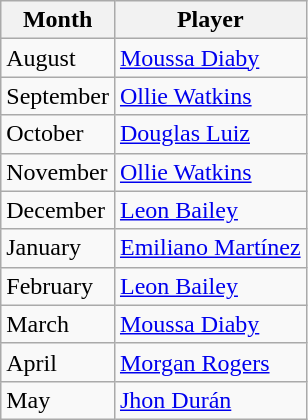<table class="wikitable" style="text-align:left">
<tr>
<th>Month</th>
<th>Player</th>
</tr>
<tr>
<td>August</td>
<td> <a href='#'>Moussa Diaby</a></td>
</tr>
<tr>
<td>September</td>
<td> <a href='#'>Ollie Watkins</a></td>
</tr>
<tr>
<td>October</td>
<td> <a href='#'>Douglas Luiz</a></td>
</tr>
<tr>
<td>November</td>
<td> <a href='#'>Ollie Watkins</a></td>
</tr>
<tr>
<td>December</td>
<td> <a href='#'>Leon Bailey</a></td>
</tr>
<tr>
<td>January</td>
<td> <a href='#'>Emiliano Martínez</a></td>
</tr>
<tr>
<td>February</td>
<td> <a href='#'>Leon Bailey</a></td>
</tr>
<tr>
<td>March</td>
<td> <a href='#'>Moussa Diaby</a></td>
</tr>
<tr>
<td>April</td>
<td> <a href='#'>Morgan Rogers</a></td>
</tr>
<tr>
<td>May</td>
<td> <a href='#'>Jhon Durán</a></td>
</tr>
</table>
